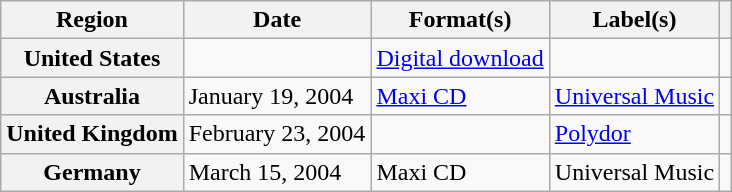<table class="wikitable sortable plainrowheaders">
<tr>
<th scope="col">Region</th>
<th scope="col">Date</th>
<th scope="col">Format(s)</th>
<th scope="col">Label(s)</th>
<th scope="col"></th>
</tr>
<tr>
<th scope="row">United States</th>
<td></td>
<td><a href='#'>Digital download</a></td>
<td></td>
<td></td>
</tr>
<tr>
<th scope="row">Australia</th>
<td>January 19, 2004</td>
<td><a href='#'>Maxi CD</a></td>
<td><a href='#'>Universal Music</a></td>
<td></td>
</tr>
<tr>
<th scope="row">United Kingdom</th>
<td>February 23, 2004</td>
<td></td>
<td><a href='#'>Polydor</a></td>
<td></td>
</tr>
<tr>
<th scope="row">Germany</th>
<td>March 15, 2004</td>
<td>Maxi CD</td>
<td>Universal Music</td>
<td></td>
</tr>
</table>
